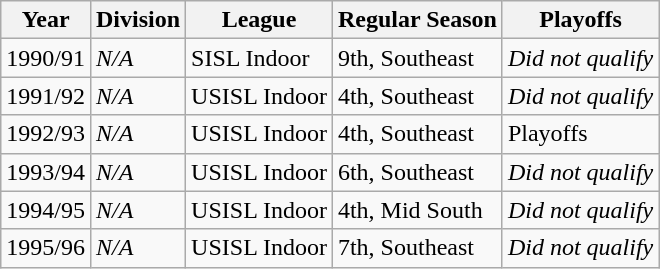<table class="wikitable">
<tr>
<th>Year</th>
<th>Division</th>
<th>League</th>
<th>Regular Season</th>
<th>Playoffs</th>
</tr>
<tr>
<td>1990/91</td>
<td><em>N/A</em></td>
<td>SISL Indoor</td>
<td>9th, Southeast</td>
<td><em>Did not qualify</em></td>
</tr>
<tr>
<td>1991/92</td>
<td><em>N/A</em></td>
<td>USISL Indoor</td>
<td>4th, Southeast</td>
<td><em>Did not qualify</em></td>
</tr>
<tr>
<td>1992/93</td>
<td><em>N/A</em></td>
<td>USISL Indoor</td>
<td>4th, Southeast</td>
<td>Playoffs</td>
</tr>
<tr>
<td>1993/94</td>
<td><em>N/A</em></td>
<td>USISL Indoor</td>
<td>6th, Southeast</td>
<td><em>Did not qualify</em></td>
</tr>
<tr>
<td>1994/95</td>
<td><em>N/A</em></td>
<td>USISL Indoor</td>
<td>4th, Mid South</td>
<td><em>Did not qualify</em></td>
</tr>
<tr>
<td>1995/96</td>
<td><em>N/A</em></td>
<td>USISL Indoor</td>
<td>7th, Southeast</td>
<td><em>Did not qualify</em></td>
</tr>
</table>
